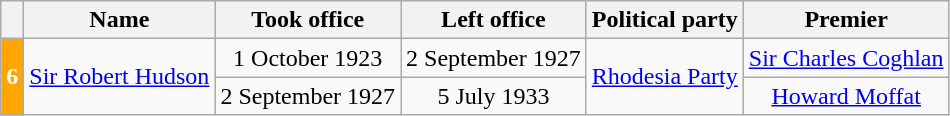<table class="wikitable" style="text-align:center">
<tr>
<th></th>
<th>Name</th>
<th>Took office</th>
<th>Left office</th>
<th>Political party</th>
<th>Premier</th>
</tr>
<tr>
<th rowspan="2" style="background:orange; color:white;">6</th>
<td rowspan="2"><a href='#'>Sir Robert Hudson</a></td>
<td>1 October 1923</td>
<td>2 September 1927</td>
<td rowspan="2"><a href='#'>Rhodesia Party</a></td>
<td><a href='#'>Sir Charles Coghlan</a></td>
</tr>
<tr>
<td>2 September 1927</td>
<td>5 July 1933</td>
<td><a href='#'>Howard Moffat</a></td>
</tr>
</table>
